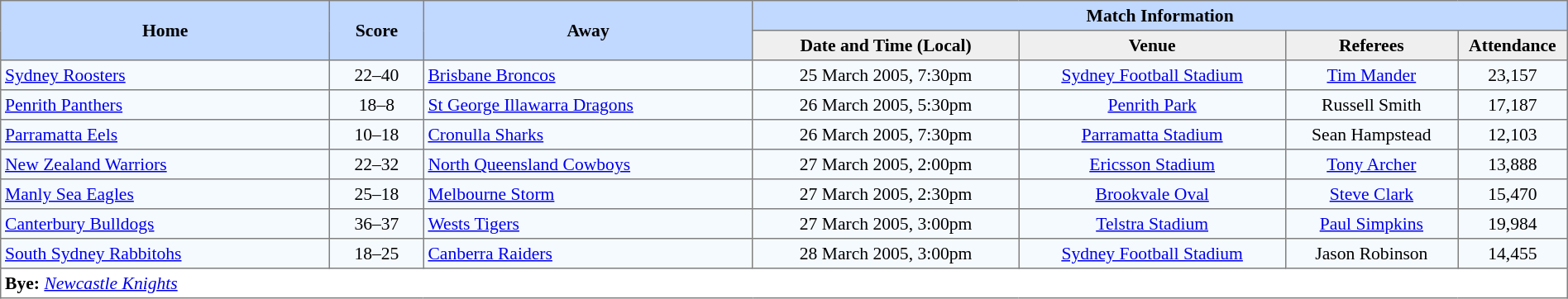<table border="1" cellpadding="3" cellspacing="0" style="border-collapse:collapse; font-size:90%; width:100%;">
<tr style="background:#c1d8ff;">
<th rowspan=2 style="width:21%;">Home</th>
<th rowspan=2 style="width:6%;">Score</th>
<th rowspan=2 style="width:21%;">Away</th>
<th colspan=6>Match Information</th>
</tr>
<tr style="background:#efefef;">
<th width=17%>Date and Time (Local)</th>
<th width=17%>Venue</th>
<th width=11%>Referees</th>
<th width=7%>Attendance</th>
</tr>
<tr style="text-align:center; background:#f5faff;">
<td align=left> <a href='#'>Sydney Roosters</a></td>
<td>22–40</td>
<td align=left> <a href='#'>Brisbane Broncos</a></td>
<td>25 March 2005, 7:30pm</td>
<td><a href='#'>Sydney Football Stadium</a></td>
<td><a href='#'>Tim Mander</a></td>
<td>23,157</td>
</tr>
<tr style="text-align:center; background:#f5faff;">
<td align=left> <a href='#'>Penrith Panthers</a></td>
<td>18–8</td>
<td align=left> <a href='#'>St George Illawarra Dragons</a></td>
<td>26 March 2005, 5:30pm</td>
<td><a href='#'>Penrith Park</a></td>
<td>Russell Smith</td>
<td>17,187</td>
</tr>
<tr style="text-align:center; background:#f5faff;">
<td align=left> <a href='#'>Parramatta Eels</a></td>
<td>10–18</td>
<td align=left> <a href='#'>Cronulla Sharks</a></td>
<td>26 March 2005, 7:30pm</td>
<td><a href='#'>Parramatta Stadium</a></td>
<td>Sean Hampstead</td>
<td>12,103</td>
</tr>
<tr style="text-align:center; background:#f5faff;">
<td align=left> <a href='#'>New Zealand Warriors</a></td>
<td>22–32</td>
<td align=left> <a href='#'>North Queensland Cowboys</a></td>
<td>27 March 2005, 2:00pm</td>
<td><a href='#'>Ericsson Stadium</a></td>
<td><a href='#'>Tony Archer</a></td>
<td>13,888</td>
</tr>
<tr style="text-align:center; background:#f5faff;">
<td align=left> <a href='#'>Manly Sea Eagles</a></td>
<td>25–18</td>
<td align=left> <a href='#'>Melbourne Storm</a></td>
<td>27 March 2005, 2:30pm</td>
<td><a href='#'>Brookvale Oval</a></td>
<td><a href='#'>Steve Clark</a></td>
<td>15,470</td>
</tr>
<tr style="text-align:center; background:#f5faff;">
<td align=left> <a href='#'>Canterbury Bulldogs</a></td>
<td>36–37</td>
<td align=left> <a href='#'>Wests Tigers</a></td>
<td>27 March 2005, 3:00pm</td>
<td><a href='#'>Telstra Stadium</a></td>
<td><a href='#'>Paul Simpkins</a></td>
<td>19,984</td>
</tr>
<tr style="text-align:center; background:#f5faff;">
<td align=left> <a href='#'>South Sydney Rabbitohs</a></td>
<td>18–25</td>
<td align=left> <a href='#'>Canberra Raiders</a></td>
<td>28 March 2005, 3:00pm</td>
<td><a href='#'>Sydney Football Stadium</a></td>
<td>Jason Robinson</td>
<td>14,455</td>
</tr>
<tr>
<td colspan=7 style="text-align:left;"><strong>Bye:</strong>  <em><a href='#'>Newcastle Knights</a></em></td>
</tr>
</table>
